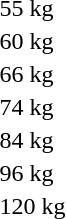<table>
<tr>
<td rowspan=2>55 kg</td>
<td rowspan=2></td>
<td rowspan=2></td>
<td></td>
</tr>
<tr>
<td></td>
</tr>
<tr>
<td rowspan=2>60 kg</td>
<td rowspan=2></td>
<td rowspan=2></td>
<td></td>
</tr>
<tr>
<td></td>
</tr>
<tr>
<td rowspan=2>66 kg</td>
<td rowspan=2></td>
<td rowspan=2></td>
<td></td>
</tr>
<tr>
<td></td>
</tr>
<tr>
<td rowspan=2>74 kg</td>
<td rowspan=2></td>
<td rowspan=2></td>
<td></td>
</tr>
<tr>
<td></td>
</tr>
<tr>
<td rowspan=2>84 kg</td>
<td rowspan=2></td>
<td rowspan=2></td>
<td></td>
</tr>
<tr>
<td></td>
</tr>
<tr>
<td rowspan=2>96 kg</td>
<td rowspan=2></td>
<td rowspan=2></td>
<td></td>
</tr>
<tr>
<td></td>
</tr>
<tr>
<td rowspan=2>120 kg</td>
<td rowspan=2></td>
<td rowspan=2></td>
<td></td>
</tr>
<tr>
<td></td>
</tr>
</table>
